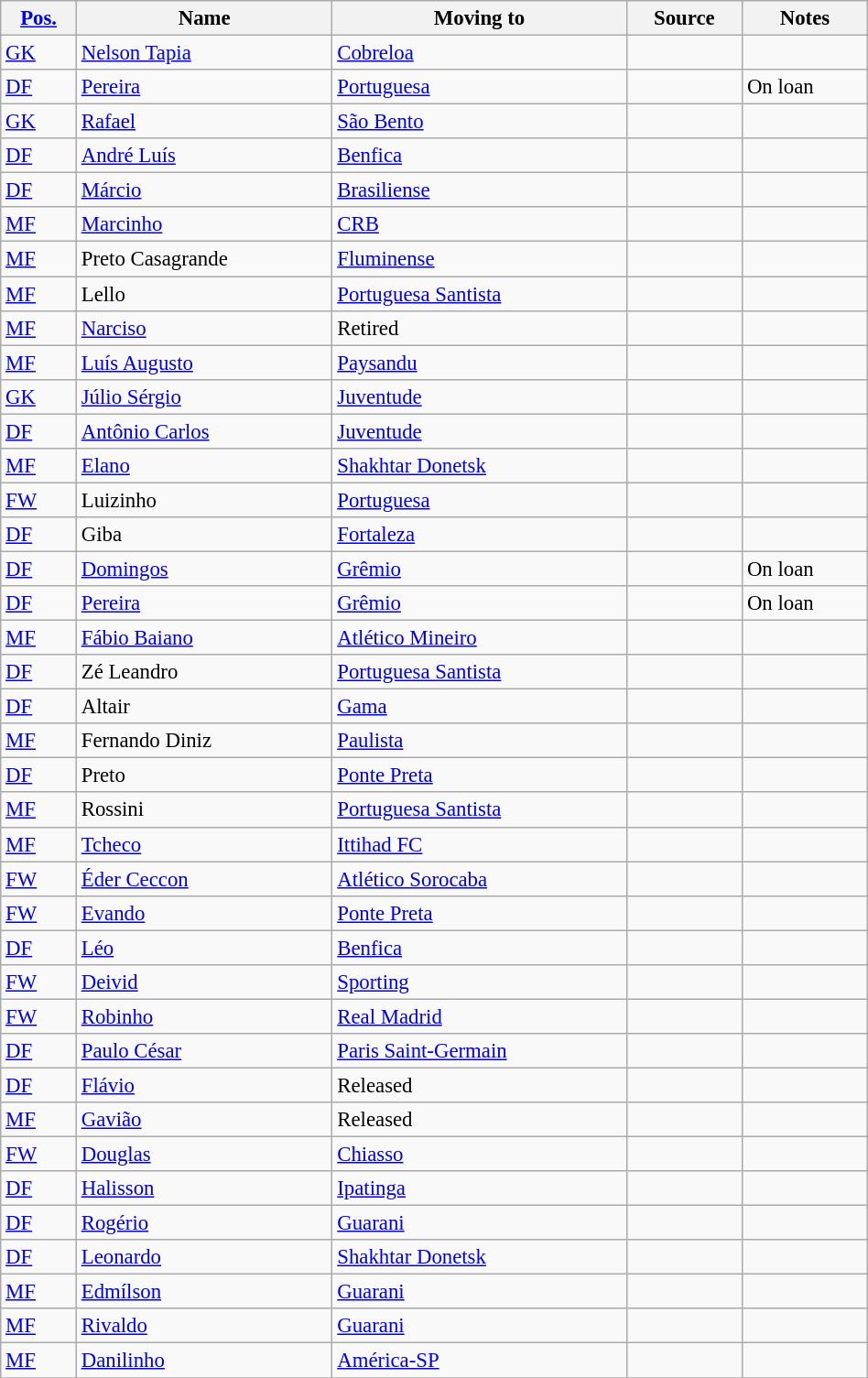<table class="wikitable sortable" style="width:50%; text-align:center; font-size:95%; text-align:left;">
<tr>
<th><a href='#'>Pos.</a></th>
<th>Name</th>
<th>Moving to</th>
<th>Source</th>
<th>Notes</th>
</tr>
<tr>
<td><a href='#'>GK</a></td>
<td style="text-align:left;"> <a href='#'>Nelson Tapia</a></td>
<td style="text-align:left;"> <a href='#'>Cobreloa</a></td>
<td></td>
<td></td>
</tr>
<tr>
<td><a href='#'>DF</a></td>
<td style="text-align:left;"> <a href='#'>Pereira</a></td>
<td style="text-align:left;"> <a href='#'>Portuguesa</a></td>
<td></td>
<td>On loan</td>
</tr>
<tr>
<td><a href='#'>GK</a></td>
<td style="text-align:left;"> <a href='#'>Rafael</a></td>
<td style="text-align:left;"> <a href='#'>São Bento</a></td>
<td></td>
</tr>
<tr>
<td><a href='#'>DF</a></td>
<td style="text-align:left;"> <a href='#'>André Luís</a></td>
<td style="text-align:left;"> <a href='#'>Benfica</a></td>
<td></td>
<td></td>
</tr>
<tr>
<td><a href='#'>DF</a></td>
<td style="text-align:left;"> <a href='#'>Márcio</a></td>
<td style="text-align:left;"> <a href='#'>Brasiliense</a></td>
<td></td>
<td></td>
</tr>
<tr>
<td><a href='#'>MF</a></td>
<td style="text-align:left;"> <a href='#'>Marcinho</a></td>
<td style="text-align:left;"> <a href='#'>CRB</a></td>
<td></td>
<td></td>
</tr>
<tr>
<td><a href='#'>MF</a></td>
<td style="text-align:left;"> Preto Casagrande</td>
<td style="text-align:left;"> <a href='#'>Fluminense</a></td>
<td></td>
<td></td>
</tr>
<tr>
<td><a href='#'>MF</a></td>
<td style="text-align:left;"> Lello</td>
<td style="text-align:left;"> <a href='#'>Portuguesa Santista</a></td>
<td></td>
<td></td>
</tr>
<tr>
<td><a href='#'>MF</a></td>
<td style="text-align:left;"> <a href='#'>Narciso</a></td>
<td style="text-align:left;">Retired</td>
<td></td>
<td></td>
</tr>
<tr>
<td><a href='#'>MF</a></td>
<td style="text-align:left;"> <a href='#'>Luís Augusto</a></td>
<td style="text-align:left;"> <a href='#'>Paysandu</a></td>
<td></td>
<td></td>
</tr>
<tr>
<td><a href='#'>GK</a></td>
<td style="text-align:left;"> <a href='#'>Júlio Sérgio</a></td>
<td style="text-align:left;"> <a href='#'>Juventude</a></td>
<td></td>
<td></td>
</tr>
<tr>
<td><a href='#'>DF</a></td>
<td style="text-align:left;"> <a href='#'>Antônio Carlos</a></td>
<td style="text-align:left;"> <a href='#'>Juventude</a></td>
<td></td>
<td></td>
</tr>
<tr>
<td><a href='#'>MF</a></td>
<td style="text-align:left;"> <a href='#'>Elano</a></td>
<td style="text-align:left;"> <a href='#'>Shakhtar Donetsk</a></td>
<td></td>
<td></td>
</tr>
<tr>
<td><a href='#'>FW</a></td>
<td style="text-align:left;"> Luizinho</td>
<td style="text-align:left;"> <a href='#'>Portuguesa</a></td>
<td></td>
<td></td>
</tr>
<tr>
<td><a href='#'>DF</a></td>
<td style="text-align:left;"> Giba</td>
<td style="text-align:left;"> <a href='#'>Fortaleza</a></td>
<td></td>
<td></td>
</tr>
<tr>
<td><a href='#'>DF</a></td>
<td style="text-align:left;"> <a href='#'>Domingos</a></td>
<td style="text-align:left;"> <a href='#'>Grêmio</a></td>
<td></td>
<td>On loan</td>
</tr>
<tr>
<td><a href='#'>DF</a></td>
<td style="text-align:left;"> <a href='#'>Pereira</a></td>
<td style="text-align:left;"> <a href='#'>Grêmio</a></td>
<td></td>
<td>On loan</td>
</tr>
<tr>
<td><a href='#'>MF</a></td>
<td style="text-align:left;"> <a href='#'>Fábio Baiano</a></td>
<td style="text-align:left;"> <a href='#'>Atlético Mineiro</a></td>
<td></td>
<td></td>
</tr>
<tr>
<td><a href='#'>DF</a></td>
<td style="text-align:left;"> Zé Leandro</td>
<td style="text-align:left;"> <a href='#'>Portuguesa Santista</a></td>
<td></td>
<td></td>
</tr>
<tr>
<td><a href='#'>DF</a></td>
<td style="text-align:left;"> Altair</td>
<td style="text-align:left;"> <a href='#'>Gama</a></td>
<td></td>
<td></td>
</tr>
<tr>
<td><a href='#'>MF</a></td>
<td style="text-align:left;"> Fernando Diniz</td>
<td style="text-align:left;"> <a href='#'>Paulista</a></td>
<td></td>
<td></td>
</tr>
<tr>
<td><a href='#'>DF</a></td>
<td style="text-align:left;"> Preto</td>
<td style="text-align:left;"> <a href='#'>Ponte Preta</a></td>
<td></td>
<td></td>
</tr>
<tr>
<td><a href='#'>MF</a></td>
<td style="text-align:left;"> Rossini</td>
<td style="text-align:left;"> <a href='#'>Portuguesa Santista</a></td>
<td></td>
<td></td>
</tr>
<tr>
<td><a href='#'>MF</a></td>
<td style="text-align:left;"> <a href='#'>Tcheco</a></td>
<td style="text-align:left;"> <a href='#'>Ittihad FC</a></td>
<td></td>
<td></td>
</tr>
<tr>
<td><a href='#'>FW</a></td>
<td style="text-align:left;"> <a href='#'>Éder Ceccon</a></td>
<td style="text-align:left;"> <a href='#'>Atlético Sorocaba</a></td>
<td></td>
<td></td>
</tr>
<tr>
<td><a href='#'>FW</a></td>
<td style="text-align:left;"> <a href='#'>Evando</a></td>
<td style="text-align:left;"> <a href='#'>Ponte Preta</a></td>
<td></td>
<td></td>
</tr>
<tr>
<td><a href='#'>DF</a></td>
<td style="text-align:left;"> <a href='#'>Léo</a></td>
<td style="text-align:left;"> <a href='#'>Benfica</a></td>
<td></td>
<td></td>
</tr>
<tr>
<td><a href='#'>FW</a></td>
<td style="text-align:left;"> <a href='#'>Deivid</a></td>
<td style="text-align:left;"> <a href='#'>Sporting</a></td>
<td></td>
<td></td>
</tr>
<tr>
<td><a href='#'>FW</a></td>
<td style="text-align:left;"> <a href='#'>Robinho</a></td>
<td style="text-align:left;"> <a href='#'>Real Madrid</a></td>
<td></td>
<td></td>
</tr>
<tr>
<td><a href='#'>DF</a></td>
<td style="text-align:left;"> <a href='#'>Paulo César</a></td>
<td style="text-align:left;"> <a href='#'>Paris Saint-Germain</a></td>
<td></td>
<td></td>
</tr>
<tr>
<td><a href='#'>DF</a></td>
<td style="text-align:left;"> <a href='#'>Flávio</a></td>
<td style="text-align:left;">Released</td>
<td></td>
<td></td>
</tr>
<tr>
<td><a href='#'>MF</a></td>
<td style="text-align:left;"> <a href='#'>Gavião</a></td>
<td style="text-align:left;">Released</td>
<td></td>
<td></td>
</tr>
<tr>
<td><a href='#'>FW</a></td>
<td style="text-align:left;"> <a href='#'>Douglas</a></td>
<td style="text-align:left;"> <a href='#'>Chiasso</a></td>
<td></td>
<td></td>
</tr>
<tr>
<td><a href='#'>DF</a></td>
<td style="text-align:left;"> <a href='#'>Halisson</a></td>
<td style="text-align:left;"> <a href='#'>Ipatinga</a></td>
<td></td>
<td></td>
</tr>
<tr>
<td><a href='#'>DF</a></td>
<td style="text-align:left;"> <a href='#'>Rogério</a></td>
<td style="text-align:left;"> <a href='#'>Guarani</a></td>
<td></td>
<td></td>
</tr>
<tr>
<td><a href='#'>DF</a></td>
<td style="text-align:left;"> <a href='#'>Leonardo</a></td>
<td style="text-align:left;"> <a href='#'>Shakhtar Donetsk</a></td>
<td></td>
<td></td>
</tr>
<tr>
<td><a href='#'>MF</a></td>
<td style="text-align:left;"> <a href='#'>Edmílson</a></td>
<td style="text-align:left;"> <a href='#'>Guarani</a></td>
<td></td>
<td></td>
</tr>
<tr>
<td><a href='#'>MF</a></td>
<td style="text-align:left;"> <a href='#'>Rivaldo</a></td>
<td style="text-align:left;"> <a href='#'>Guarani</a></td>
<td></td>
<td></td>
</tr>
<tr>
<td><a href='#'>MF</a></td>
<td style="text-align:left;"> <a href='#'>Danilinho</a></td>
<td style="text-align:left;"> <a href='#'>América-SP</a></td>
<td></td>
<td></td>
</tr>
<tr>
</tr>
</table>
